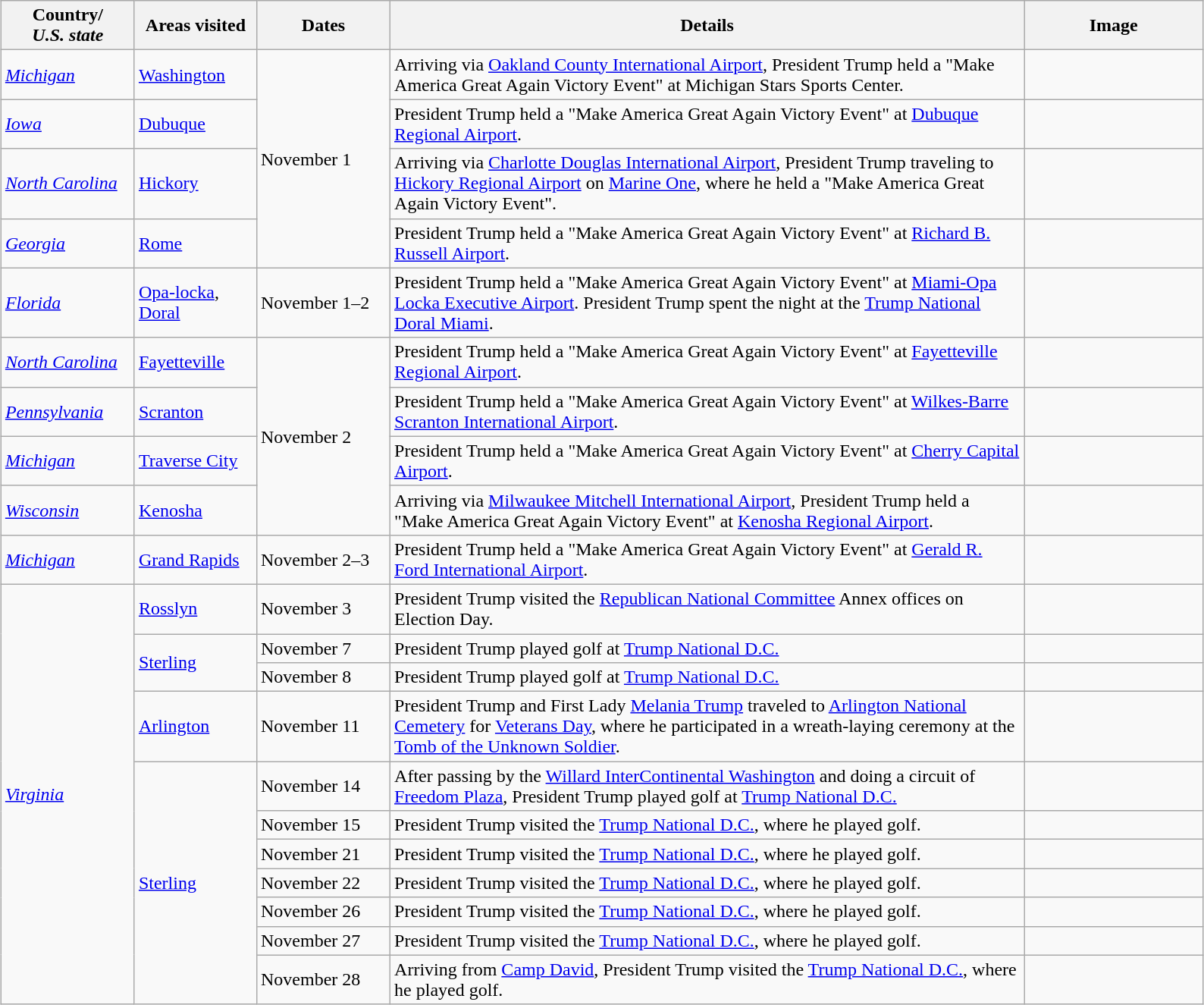<table class="wikitable" style="margin: 1em auto 1em auto">
<tr>
<th width="110">Country/<br><em>U.S. state</em></th>
<th width="100">Areas visited</th>
<th width="110">Dates</th>
<th width="550">Details</th>
<th width="150">Image</th>
</tr>
<tr>
<td> <em><a href='#'>Michigan</a></em></td>
<td><a href='#'>Washington</a></td>
<td rowspan="4">November 1</td>
<td>Arriving via <a href='#'>Oakland County International Airport</a>, President Trump held a "Make America Great Again Victory Event" at Michigan Stars Sports Center.</td>
<td></td>
</tr>
<tr>
<td> <em><a href='#'>Iowa</a></em></td>
<td><a href='#'>Dubuque</a></td>
<td>President Trump held a "Make America Great Again Victory Event" at <a href='#'>Dubuque Regional Airport</a>.</td>
<td></td>
</tr>
<tr>
<td> <em><a href='#'>North Carolina</a></em></td>
<td><a href='#'>Hickory</a></td>
<td>Arriving via <a href='#'>Charlotte Douglas International Airport</a>, President Trump traveling to <a href='#'>Hickory Regional Airport</a> on <a href='#'>Marine One</a>, where he held a "Make America Great Again Victory Event".</td>
<td></td>
</tr>
<tr>
<td> <em><a href='#'>Georgia</a></em></td>
<td><a href='#'>Rome</a></td>
<td>President Trump held a "Make America Great Again Victory Event" at <a href='#'>Richard B. Russell Airport</a>.</td>
<td></td>
</tr>
<tr>
<td> <em><a href='#'>Florida</a></em></td>
<td><a href='#'>Opa-locka</a>, <a href='#'>Doral</a></td>
<td>November 1–2</td>
<td>President Trump held a "Make America Great Again Victory Event" at <a href='#'>Miami-Opa Locka Executive Airport</a>. President Trump spent the night at the <a href='#'>Trump National Doral Miami</a>.</td>
<td></td>
</tr>
<tr>
<td> <em><a href='#'>North Carolina</a></em></td>
<td><a href='#'>Fayetteville</a></td>
<td rowspan=4>November 2</td>
<td>President Trump held a "Make America Great Again Victory Event" at <a href='#'>Fayetteville Regional Airport</a>.</td>
<td></td>
</tr>
<tr>
<td> <em><a href='#'>Pennsylvania</a></em></td>
<td><a href='#'>Scranton</a></td>
<td>President Trump held a "Make America Great Again Victory Event" at <a href='#'>Wilkes-Barre Scranton International Airport</a>.</td>
<td></td>
</tr>
<tr>
<td> <em><a href='#'>Michigan</a></em></td>
<td><a href='#'>Traverse City</a></td>
<td>President Trump held a "Make America Great Again Victory Event" at <a href='#'>Cherry Capital Airport</a>.</td>
<td></td>
</tr>
<tr>
<td> <em><a href='#'>Wisconsin</a></em></td>
<td><a href='#'>Kenosha</a></td>
<td>Arriving via <a href='#'>Milwaukee Mitchell International Airport</a>, President Trump held a "Make America Great Again Victory Event" at <a href='#'>Kenosha Regional Airport</a>.</td>
<td></td>
</tr>
<tr>
<td> <em><a href='#'>Michigan</a></em></td>
<td><a href='#'>Grand Rapids</a></td>
<td>November 2–3</td>
<td>President Trump held a "Make America Great Again Victory Event" at <a href='#'>Gerald R. Ford International Airport</a>.</td>
<td></td>
</tr>
<tr>
<td rowspan="11"> <em><a href='#'>Virginia</a></em></td>
<td><a href='#'>Rosslyn</a></td>
<td>November 3</td>
<td>President Trump visited the <a href='#'>Republican National Committee</a> Annex offices on Election Day.</td>
<td></td>
</tr>
<tr>
<td rowspan=2><a href='#'>Sterling</a></td>
<td>November 7</td>
<td>President Trump played golf at <a href='#'>Trump National D.C.</a></td>
<td></td>
</tr>
<tr>
<td>November 8</td>
<td>President Trump played golf at <a href='#'>Trump National D.C.</a></td>
<td></td>
</tr>
<tr>
<td><a href='#'>Arlington</a></td>
<td>November 11</td>
<td>President Trump and First Lady <a href='#'>Melania Trump</a> traveled to <a href='#'>Arlington National Cemetery</a> for <a href='#'>Veterans Day</a>, where he participated in a wreath-laying ceremony at the <a href='#'>Tomb of the Unknown Soldier</a>.</td>
<td></td>
</tr>
<tr>
<td rowspan="7"><a href='#'>Sterling</a></td>
<td>November 14</td>
<td>After passing by the <a href='#'>Willard InterContinental Washington</a> and doing a circuit of <a href='#'>Freedom Plaza</a>, President Trump played golf at <a href='#'>Trump National D.C.</a></td>
<td></td>
</tr>
<tr>
<td>November 15</td>
<td>President Trump visited the <a href='#'>Trump National D.C.</a>, where he played golf.</td>
<td></td>
</tr>
<tr>
<td>November 21</td>
<td>President Trump visited the <a href='#'>Trump National D.C.</a>, where he played golf.</td>
<td></td>
</tr>
<tr>
<td>November 22</td>
<td>President Trump visited the <a href='#'>Trump National D.C.</a>, where he played golf.</td>
<td></td>
</tr>
<tr>
<td>November 26</td>
<td>President Trump visited the <a href='#'>Trump National D.C.</a>, where he played golf.</td>
<td></td>
</tr>
<tr>
<td>November 27</td>
<td>President Trump visited the <a href='#'>Trump National D.C.</a>, where he played golf.</td>
<td></td>
</tr>
<tr>
<td>November 28</td>
<td>Arriving from <a href='#'>Camp David</a>, President Trump visited the <a href='#'>Trump National D.C.</a>, where he played golf.</td>
<td></td>
</tr>
</table>
